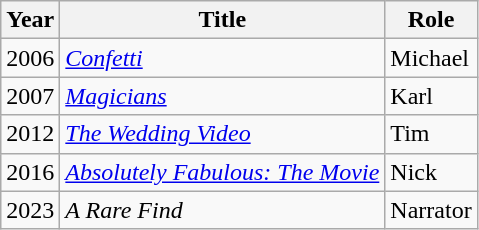<table class="wikitable sortable">
<tr>
<th>Year</th>
<th>Title</th>
<th>Role</th>
</tr>
<tr>
<td>2006</td>
<td><em><a href='#'>Confetti</a></em></td>
<td>Michael</td>
</tr>
<tr>
<td>2007</td>
<td><em><a href='#'>Magicians</a></em></td>
<td>Karl</td>
</tr>
<tr>
<td>2012</td>
<td><em><a href='#'>The Wedding Video</a></em></td>
<td>Tim</td>
</tr>
<tr>
<td>2016</td>
<td><em><a href='#'>Absolutely Fabulous: The Movie</a></em></td>
<td>Nick</td>
</tr>
<tr>
<td>2023</td>
<td><em>A Rare Find</em></td>
<td>Narrator</td>
</tr>
</table>
